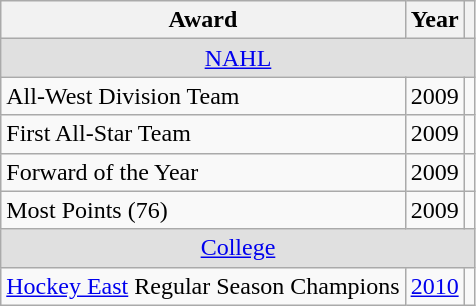<table class="wikitable">
<tr>
<th>Award</th>
<th>Year</th>
<th></th>
</tr>
<tr ALIGN="center" bgcolor="#e0e0e0">
<td colspan="3"><a href='#'>NAHL</a></td>
</tr>
<tr>
<td>All-West Division Team</td>
<td>2009</td>
<td></td>
</tr>
<tr>
<td>First All-Star Team</td>
<td>2009</td>
<td></td>
</tr>
<tr>
<td>Forward of the Year</td>
<td>2009</td>
<td></td>
</tr>
<tr>
<td>Most Points (76)</td>
<td>2009</td>
<td></td>
</tr>
<tr ALIGN="center" bgcolor="#e0e0e0">
<td colspan="3"><a href='#'>College</a></td>
</tr>
<tr>
<td><a href='#'>Hockey East</a> Regular Season Champions</td>
<td><a href='#'>2010</a></td>
<td></td>
</tr>
</table>
